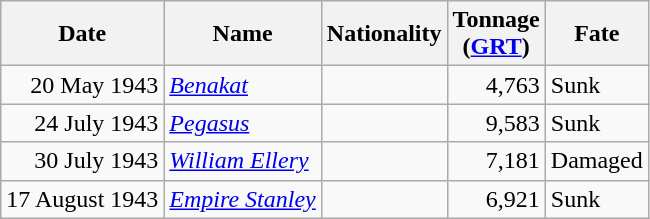<table class="wikitable sortable">
<tr>
<th>Date</th>
<th>Name</th>
<th>Nationality</th>
<th>Tonnage<br>(<a href='#'>GRT</a>)</th>
<th>Fate</th>
</tr>
<tr>
<td align="right">20 May 1943</td>
<td align="left"><a href='#'><em>Benakat</em></a></td>
<td align="left"></td>
<td align="right">4,763</td>
<td align="left">Sunk</td>
</tr>
<tr>
<td align="right">24 July 1943</td>
<td align="left"><a href='#'><em>Pegasus</em></a></td>
<td align="left"></td>
<td align="right">9,583</td>
<td align="left">Sunk</td>
</tr>
<tr>
<td align="right">30 July 1943</td>
<td align="left"><a href='#'><em>William Ellery</em></a></td>
<td align="left"></td>
<td align="right">7,181</td>
<td align="left">Damaged</td>
</tr>
<tr>
<td align="right">17 August 1943</td>
<td align="left"><a href='#'><em>Empire Stanley</em></a></td>
<td align="left"></td>
<td align="right">6,921</td>
<td align="left">Sunk</td>
</tr>
</table>
